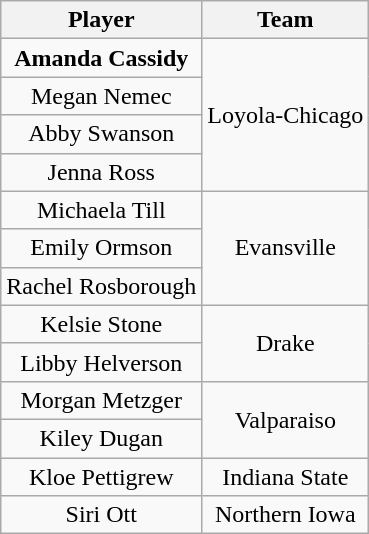<table class="wikitable" style="text-align: center;">
<tr>
<th>Player</th>
<th>Team</th>
</tr>
<tr>
<td><strong>Amanda Cassidy</strong></td>
<td rowspan=4>Loyola-Chicago</td>
</tr>
<tr>
<td>Megan Nemec</td>
</tr>
<tr>
<td>Abby Swanson</td>
</tr>
<tr>
<td>Jenna Ross</td>
</tr>
<tr>
<td>Michaela Till</td>
<td rowspan=3>Evansville</td>
</tr>
<tr>
<td>Emily Ormson</td>
</tr>
<tr>
<td>Rachel Rosborough</td>
</tr>
<tr>
<td>Kelsie Stone</td>
<td rowspan=2>Drake</td>
</tr>
<tr>
<td>Libby Helverson</td>
</tr>
<tr>
<td>Morgan Metzger</td>
<td rowspan=2>Valparaiso</td>
</tr>
<tr>
<td>Kiley Dugan</td>
</tr>
<tr>
<td>Kloe Pettigrew</td>
<td>Indiana State</td>
</tr>
<tr>
<td>Siri Ott</td>
<td>Northern Iowa</td>
</tr>
</table>
